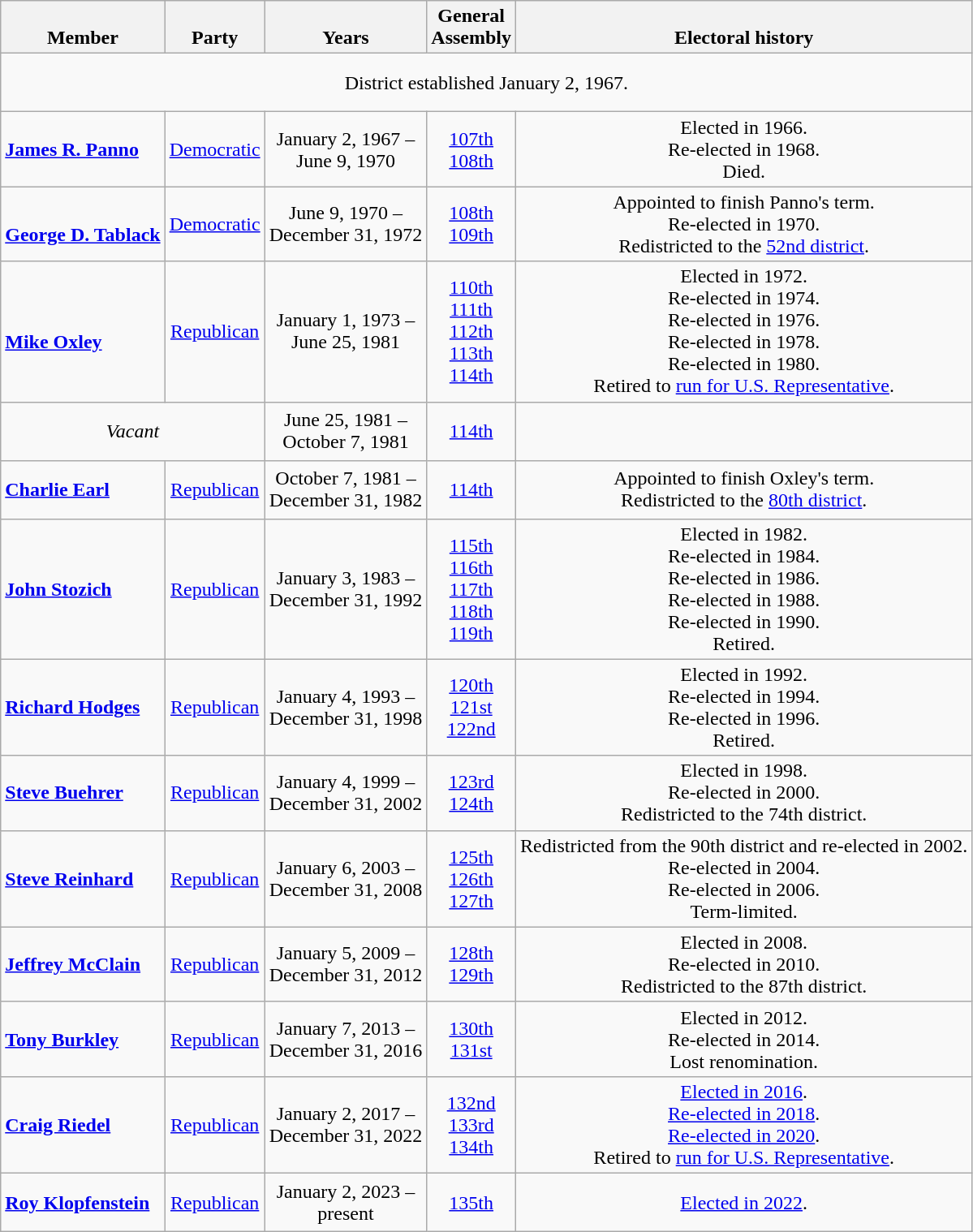<table class=wikitable style="text-align:center">
<tr valign=bottom>
<th>Member</th>
<th>Party</th>
<th>Years</th>
<th>General<br>Assembly</th>
<th>Electoral history</th>
</tr>
<tr style="height:3em">
<td colspan=5>District established January 2, 1967.</td>
</tr>
<tr style="height:3em">
<td align=left><strong><a href='#'>James R. Panno</a></strong><br></td>
<td><a href='#'>Democratic</a></td>
<td>January 2, 1967 –<br>June 9, 1970</td>
<td><a href='#'>107th</a><br><a href='#'>108th</a></td>
<td>Elected in 1966.<br>Re-elected in 1968.<br>Died.</td>
</tr>
<tr style="height:3em">
<td align=left><br><strong><a href='#'>George D. Tablack</a></strong><br></td>
<td><a href='#'>Democratic</a></td>
<td>June 9, 1970 –<br>December 31, 1972</td>
<td><a href='#'>108th</a><br><a href='#'>109th</a></td>
<td>Appointed to finish Panno's term.<br>Re-elected in 1970.<br>Redistricted to the <a href='#'>52nd district</a>.</td>
</tr>
<tr style="height:3em">
<td align=left><br><strong><a href='#'>Mike Oxley</a></strong><br></td>
<td><a href='#'>Republican</a></td>
<td>January 1, 1973 –<br>June 25, 1981</td>
<td><a href='#'>110th</a><br><a href='#'>111th</a><br><a href='#'>112th</a><br><a href='#'>113th</a><br><a href='#'>114th</a></td>
<td>Elected in 1972.<br>Re-elected in 1974.<br>Re-elected in 1976.<br>Re-elected in 1978.<br>Re-elected in 1980.<br>Retired to <a href='#'>run for U.S. Representative</a>.</td>
</tr>
<tr style="height:3em">
<td colspan=2><em>Vacant</em></td>
<td nowrap>June 25, 1981 –<br>October 7, 1981</td>
<td><a href='#'>114th</a></td>
<td></td>
</tr>
<tr style="height:3em">
<td align=left><strong><a href='#'>Charlie Earl</a></strong><br></td>
<td><a href='#'>Republican</a></td>
<td>October 7, 1981 –<br>December 31, 1982</td>
<td><a href='#'>114th</a></td>
<td>Appointed to finish Oxley's term.<br>Redistricted to the <a href='#'>80th district</a>.</td>
</tr>
<tr style="height:3em">
<td align=left><strong><a href='#'>John Stozich</a></strong><br></td>
<td><a href='#'>Republican</a></td>
<td>January 3, 1983 –<br>December 31, 1992</td>
<td><a href='#'>115th</a><br><a href='#'>116th</a><br><a href='#'>117th</a><br><a href='#'>118th</a><br><a href='#'>119th</a></td>
<td>Elected in 1982.<br>Re-elected in 1984.<br>Re-elected in 1986.<br>Re-elected in 1988.<br>Re-elected in 1990.<br>Retired.</td>
</tr>
<tr style="height:3em">
<td align=left><strong><a href='#'>Richard Hodges</a></strong></td>
<td><a href='#'>Republican</a></td>
<td>January 4, 1993 –<br>December 31, 1998</td>
<td><a href='#'>120th</a><br><a href='#'>121st</a><br><a href='#'>122nd</a></td>
<td>Elected in 1992.<br>Re-elected in 1994.<br>Re-elected in 1996.<br>Retired.</td>
</tr>
<tr style="height:3em">
<td align=left><strong><a href='#'>Steve Buehrer</a></strong><br></td>
<td><a href='#'>Republican</a></td>
<td>January 4, 1999 –<br>December 31, 2002</td>
<td><a href='#'>123rd</a><br><a href='#'>124th</a></td>
<td>Elected in 1998.<br>Re-elected in 2000.<br>Redistricted to the 74th district.</td>
</tr>
<tr style="height:3em">
<td align=left><strong><a href='#'>Steve Reinhard</a></strong><br></td>
<td><a href='#'>Republican</a></td>
<td>January 6, 2003 –<br>December 31, 2008</td>
<td><a href='#'>125th</a><br><a href='#'>126th</a><br><a href='#'>127th</a></td>
<td>Redistricted from the 90th district and re-elected in 2002.<br>Re-elected in 2004.<br>Re-elected in 2006.<br>Term-limited.</td>
</tr>
<tr style="height:3em">
<td align=left><strong><a href='#'>Jeffrey McClain</a></strong><br></td>
<td><a href='#'>Republican</a></td>
<td>January 5, 2009 –<br>December 31, 2012</td>
<td><a href='#'>128th</a><br><a href='#'>129th</a></td>
<td>Elected in 2008.<br>Re-elected in 2010.<br>Redistricted to the 87th district.</td>
</tr>
<tr style="height:3em">
<td align=left><strong><a href='#'>Tony Burkley</a></strong><br></td>
<td><a href='#'>Republican</a></td>
<td>January 7, 2013 –<br>December 31, 2016</td>
<td><a href='#'>130th</a><br><a href='#'>131st</a></td>
<td>Elected in 2012.<br>Re-elected in 2014.<br>Lost renomination.</td>
</tr>
<tr style="height:3em">
<td align=left><strong><a href='#'>Craig Riedel</a></strong><br></td>
<td><a href='#'>Republican</a></td>
<td>January 2, 2017 –<br>December 31, 2022</td>
<td><a href='#'>132nd</a><br><a href='#'>133rd</a><br><a href='#'>134th</a></td>
<td><a href='#'>Elected in 2016</a>.<br><a href='#'>Re-elected in 2018</a>.<br><a href='#'>Re-elected in 2020</a>.<br>Retired to <a href='#'>run for U.S. Representative</a>.</td>
</tr>
<tr style="height:3em">
<td align=left><strong><a href='#'>Roy Klopfenstein</a></strong><br></td>
<td><a href='#'>Republican</a></td>
<td>January 2, 2023 –<br>present</td>
<td><a href='#'>135th</a></td>
<td><a href='#'>Elected in 2022</a>.</td>
</tr>
</table>
